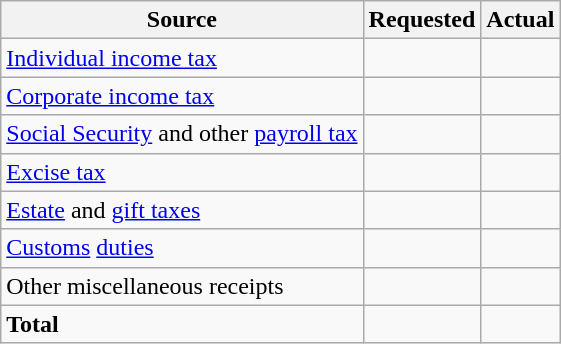<table class="wikitable sortable">
<tr>
<th>Source</th>
<th>Requested<br></th>
<th>Actual<br></th>
</tr>
<tr>
<td><a href='#'>Individual income tax</a></td>
<td style="text-align:right"></td>
<td style="text-align:right"></td>
</tr>
<tr>
<td><a href='#'>Corporate income tax</a></td>
<td style="text-align:right"></td>
<td style="text-align:right"></td>
</tr>
<tr>
<td><a href='#'>Social Security</a> and other <a href='#'>payroll tax</a></td>
<td style="text-align:right"></td>
<td style="text-align:right"></td>
</tr>
<tr>
<td><a href='#'>Excise tax</a></td>
<td style="text-align:right"></td>
<td style="text-align:right"></td>
</tr>
<tr>
<td><a href='#'>Estate</a> and <a href='#'>gift taxes</a></td>
<td style="text-align:right"></td>
<td style="text-align:right"></td>
</tr>
<tr>
<td><a href='#'>Customs</a> <a href='#'>duties</a></td>
<td style="text-align:right"></td>
<td style="text-align:right"></td>
</tr>
<tr>
<td>Other miscellaneous receipts</td>
<td style="text-align:right"></td>
<td style="text-align:right"></td>
</tr>
<tr class="sortbottom">
<td><strong>Total</strong></td>
<td style="text-align:right"><strong></strong></td>
<td style="text-align:right"><strong></strong></td>
</tr>
</table>
